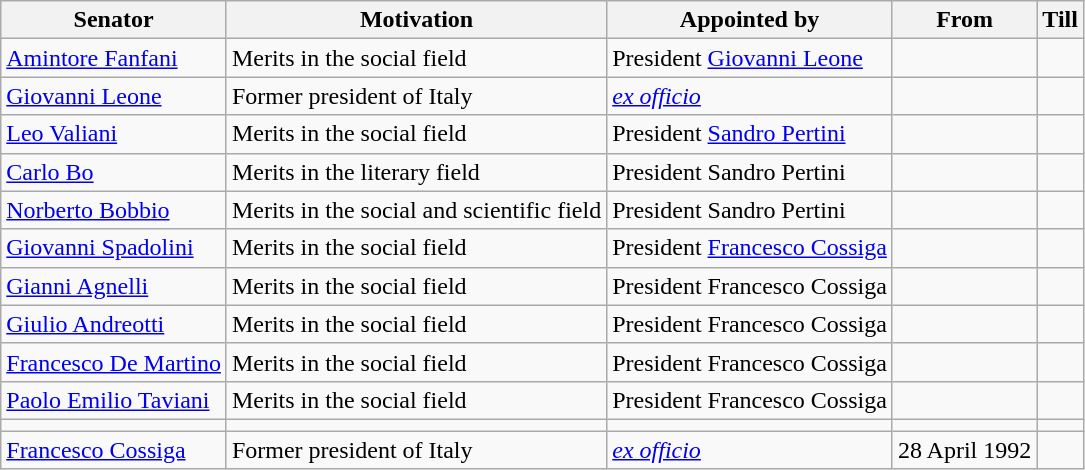<table class="wikitable">
<tr>
<th>Senator</th>
<th>Motivation</th>
<th>Appointed by</th>
<th>From</th>
<th>Till</th>
</tr>
<tr>
<td><a href='#'>Amintore Fanfani</a></td>
<td>Merits in the social field</td>
<td>President <a href='#'>Giovanni Leone</a></td>
<td></td>
<td></td>
</tr>
<tr>
<td><a href='#'>Giovanni Leone</a></td>
<td>Former president of Italy</td>
<td><em><a href='#'>ex officio</a></em></td>
<td></td>
<td></td>
</tr>
<tr>
<td><a href='#'>Leo Valiani</a></td>
<td>Merits in the social field</td>
<td>President <a href='#'>Sandro Pertini</a></td>
<td></td>
<td></td>
</tr>
<tr>
<td><a href='#'>Carlo Bo</a></td>
<td>Merits in the literary field</td>
<td>President Sandro Pertini</td>
<td></td>
<td></td>
</tr>
<tr>
<td><a href='#'>Norberto Bobbio</a></td>
<td>Merits in the social and scientific field</td>
<td>President Sandro Pertini</td>
<td></td>
<td></td>
</tr>
<tr>
<td><a href='#'>Giovanni Spadolini</a></td>
<td>Merits in the social field</td>
<td>President <a href='#'>Francesco Cossiga</a></td>
<td></td>
<td></td>
</tr>
<tr>
<td><a href='#'>Gianni Agnelli</a></td>
<td>Merits in the social field</td>
<td>President Francesco Cossiga</td>
<td></td>
<td></td>
</tr>
<tr>
<td><a href='#'>Giulio Andreotti</a></td>
<td>Merits in the social field</td>
<td>President Francesco Cossiga</td>
<td></td>
<td></td>
</tr>
<tr>
<td><a href='#'>Francesco De Martino</a></td>
<td>Merits in the social field</td>
<td>President Francesco Cossiga</td>
<td></td>
<td></td>
</tr>
<tr>
<td><a href='#'>Paolo Emilio Taviani</a></td>
<td>Merits in the social field</td>
<td>President Francesco Cossiga</td>
<td></td>
<td></td>
</tr>
<tr>
<td></td>
<td></td>
<td></td>
<td></td>
<td></td>
</tr>
<tr>
<td><a href='#'>Francesco Cossiga</a></td>
<td>Former president of Italy</td>
<td><em><a href='#'>ex officio</a></em></td>
<td>28 April 1992</td>
<td></td>
</tr>
</table>
